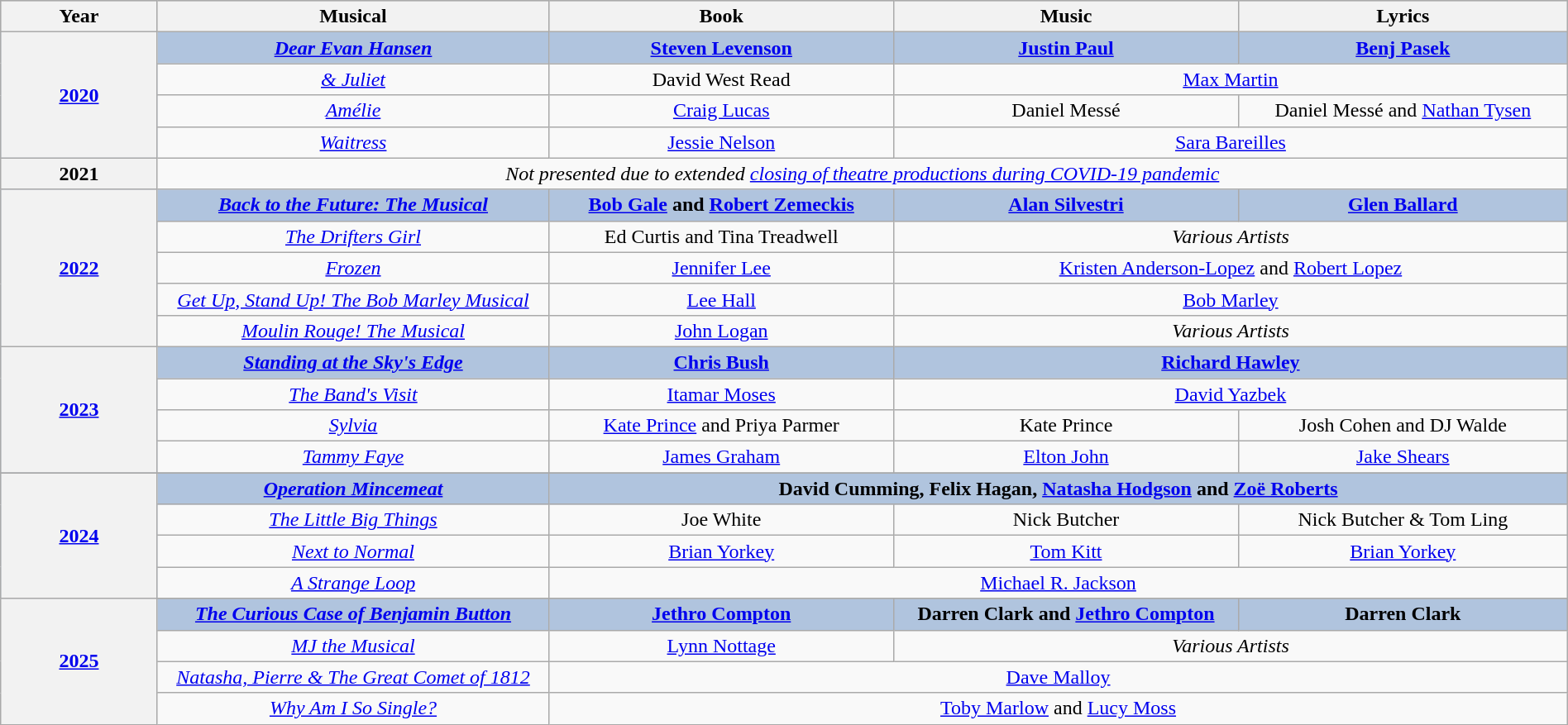<table class="wikitable" style="width:100%; text-align:center;">
<tr style="background:#bebebe;">
<th style="width:10%;">Year</th>
<th style="width:25%;">Musical</th>
<th style="width:22%;">Book</th>
<th style="width:22%;">Music</th>
<th style="width:22%;">Lyrics</th>
</tr>
<tr style="background:#B0C4DE">
<th rowspan="4"><a href='#'>2020</a></th>
<td><strong><em><a href='#'>Dear Evan Hansen</a></em></strong></td>
<td><strong><a href='#'>Steven Levenson</a></strong></td>
<td><strong><a href='#'>Justin Paul</a></strong></td>
<td><strong><a href='#'>Benj Pasek</a></strong></td>
</tr>
<tr>
<td><em><a href='#'>& Juliet</a></em></td>
<td>David West Read</td>
<td colspan="2"><a href='#'>Max Martin</a></td>
</tr>
<tr>
<td><a href='#'><em>Amélie</em></a></td>
<td><a href='#'>Craig Lucas</a></td>
<td>Daniel Messé</td>
<td>Daniel Messé and <a href='#'>Nathan Tysen</a></td>
</tr>
<tr>
<td><a href='#'><em>Waitress</em></a></td>
<td><a href='#'>Jessie Nelson</a></td>
<td colspan="2"><a href='#'>Sara Bareilles</a></td>
</tr>
<tr>
<th align="center">2021</th>
<td colspan=4 align="center"><em>Not presented due to extended <a href='#'>closing of theatre productions during COVID-19 pandemic</a></em></td>
</tr>
<tr style="background:#B0C4DE">
<th rowspan="5" align="center"><a href='#'>2022</a></th>
<td><strong><em><a href='#'>Back to the Future: The Musical</a></em></strong></td>
<td><strong><a href='#'>Bob Gale</a> and <a href='#'>Robert Zemeckis</a></strong></td>
<td><strong><a href='#'>Alan Silvestri</a></strong></td>
<td><strong><a href='#'>Glen Ballard</a></strong></td>
</tr>
<tr>
<td><em><a href='#'>The Drifters Girl</a></em></td>
<td>Ed Curtis and Tina Treadwell</td>
<td colspan="2"><em>Various Artists</em></td>
</tr>
<tr>
<td><em><a href='#'>Frozen</a></em></td>
<td><a href='#'>Jennifer Lee</a></td>
<td colspan="2"><a href='#'>Kristen Anderson-Lopez</a> and <a href='#'>Robert Lopez</a></td>
</tr>
<tr>
<td><em><a href='#'>Get Up, Stand Up! The Bob Marley Musical</a></em></td>
<td><a href='#'>Lee Hall</a></td>
<td colspan="2"><a href='#'>Bob Marley</a></td>
</tr>
<tr>
<td><a href='#'><em>Moulin Rouge! The Musical</em></a></td>
<td><a href='#'>John Logan</a></td>
<td colspan="2"><em>Various Artists</em></td>
</tr>
<tr style="background:#B0C4DE">
<th rowspan="4"><a href='#'>2023</a></th>
<td><strong><em><a href='#'>Standing at the Sky's Edge</a></em></strong></td>
<td><strong><a href='#'>Chris Bush</a></strong></td>
<td colspan="2"><strong><a href='#'>Richard Hawley</a></strong></td>
</tr>
<tr>
<td><em><a href='#'>The Band's Visit</a></em></td>
<td><a href='#'>Itamar Moses</a></td>
<td colspan="2"><a href='#'>David Yazbek</a></td>
</tr>
<tr>
<td><em><a href='#'>Sylvia</a></em></td>
<td><a href='#'>Kate Prince</a> and Priya Parmer</td>
<td>Kate Prince</td>
<td>Josh Cohen and DJ Walde</td>
</tr>
<tr>
<td><em><a href='#'>Tammy Faye</a></em></td>
<td><a href='#'>James Graham</a></td>
<td><a href='#'>Elton John</a></td>
<td><a href='#'>Jake Shears</a></td>
</tr>
<tr>
</tr>
<tr style="background:#B0C4DE">
<th rowspan="4"><a href='#'>2024</a></th>
<td><strong><em><a href='#'>Operation Mincemeat</a></em></strong></td>
<td colspan="3"><strong>David Cumming, Felix Hagan, <a href='#'>Natasha Hodgson</a> and <a href='#'>Zoë Roberts</a></strong></td>
</tr>
<tr>
<td><em><a href='#'>The Little Big Things</a></em></td>
<td>Joe White</td>
<td>Nick Butcher</td>
<td>Nick Butcher & Tom Ling</td>
</tr>
<tr>
<td><em><a href='#'>Next to Normal</a></em></td>
<td><a href='#'>Brian Yorkey</a></td>
<td><a href='#'>Tom Kitt</a></td>
<td><a href='#'>Brian Yorkey</a></td>
</tr>
<tr>
<td><em><a href='#'>A Strange Loop</a></em></td>
<td colspan="3"><a href='#'>Michael R. Jackson</a></td>
</tr>
<tr>
<th rowspan="5"><a href='#'>2025</a></th>
</tr>
<tr style="background:#B0C4DE">
<td><strong><em><a href='#'><em>The Curious Case of Benjamin Button</em></a></em></strong></td>
<td><strong><a href='#'>Jethro Compton</a></strong></td>
<td><strong>Darren Clark and <a href='#'>Jethro Compton</a></strong></td>
<td><strong>Darren Clark</strong></td>
</tr>
<tr>
<td><a href='#'><em>MJ the Musical</em></a></td>
<td><a href='#'>Lynn Nottage</a></td>
<td colspan="2"><em>Various Artists</em></td>
</tr>
<tr>
<td><a href='#'><em>Natasha, Pierre & The Great Comet of 1812</em></a></td>
<td colspan="3"><a href='#'>Dave Malloy</a></td>
</tr>
<tr>
<td><em><a href='#'>Why Am I So Single?</a></em></td>
<td colspan="3"><a href='#'>Toby Marlow</a> and <a href='#'>Lucy Moss</a></td>
</tr>
</table>
